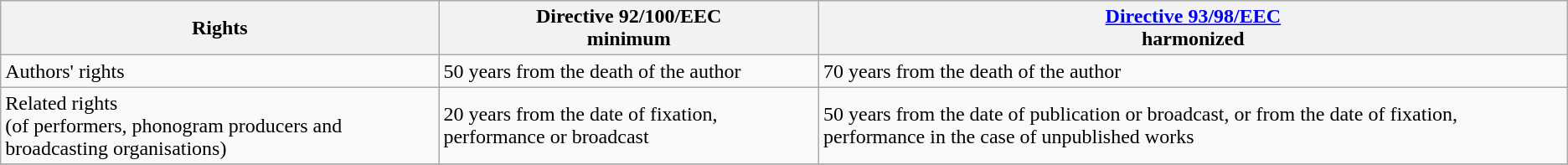<table class="wikitable">
<tr>
<th>Rights</th>
<th>Directive 92/100/EEC<br>minimum</th>
<th><a href='#'>Directive 93/98/EEC</a><br>harmonized</th>
</tr>
<tr>
<td>Authors' rights</td>
<td>50 years from the death of the author</td>
<td>70 years from the death of the author</td>
</tr>
<tr>
<td>Related rights<br>(of performers, phonogram producers and broadcasting organisations)</td>
<td>20 years from the date of fixation, performance or broadcast</td>
<td>50 years from the date of publication or broadcast, or from the date of fixation, performance in the case of unpublished works</td>
</tr>
<tr>
</tr>
</table>
